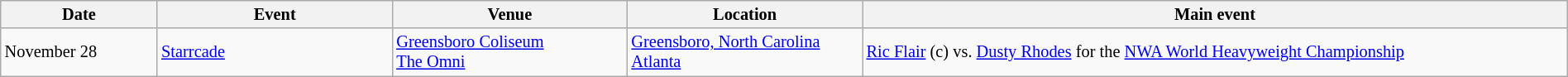<table class="sortable wikitable succession-box" style="font-size:85%; width: 100%">
<tr>
<th width=10%>Date</th>
<th width=15%>Event</th>
<th width=15%>Venue</th>
<th width=15%>Location</th>
<th width=45%>Main event</th>
</tr>
<tr>
<td>November 28</td>
<td><a href='#'>Starrcade</a></td>
<td><a href='#'>Greensboro Coliseum</a><br><a href='#'>The Omni</a></td>
<td><a href='#'>Greensboro, North Carolina</a><br><a href='#'>Atlanta</a></td>
<td><a href='#'>Ric Flair</a> (c) vs. <a href='#'>Dusty Rhodes</a> for the <a href='#'>NWA World Heavyweight Championship</a></td>
</tr>
</table>
